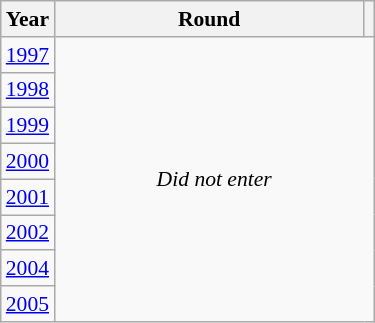<table class="wikitable" style="text-align: center; font-size:90%">
<tr>
<th>Year</th>
<th style="width:200px">Round</th>
<th></th>
</tr>
<tr>
<td><a href='#'>1997</a></td>
<td colspan="2" rowspan="8"><em>Did not enter</em></td>
</tr>
<tr>
<td><a href='#'>1998</a></td>
</tr>
<tr>
<td><a href='#'>1999</a></td>
</tr>
<tr>
<td><a href='#'>2000</a></td>
</tr>
<tr>
<td><a href='#'>2001</a></td>
</tr>
<tr>
<td><a href='#'>2002</a></td>
</tr>
<tr>
<td><a href='#'>2004</a></td>
</tr>
<tr>
<td><a href='#'>2005</a></td>
</tr>
</table>
